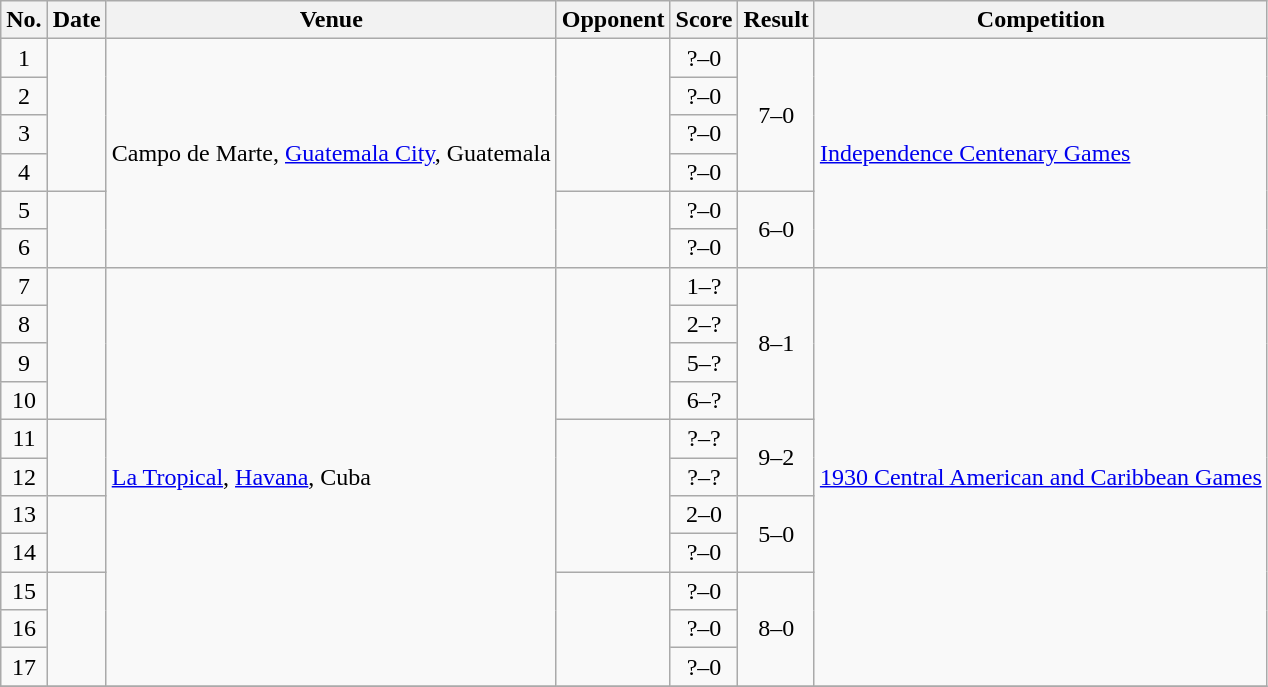<table class="wikitable sortable">
<tr>
<th scope="col">No.</th>
<th scope="col">Date</th>
<th scope="col">Venue</th>
<th scope="col">Opponent</th>
<th scope="col">Score</th>
<th scope="col">Result</th>
<th scope="col">Competition</th>
</tr>
<tr>
<td align="center">1</td>
<td rowspan="4"></td>
<td rowspan="6">Campo de Marte, <a href='#'>Guatemala City</a>, Guatemala</td>
<td rowspan="4"></td>
<td align="center">?–0</td>
<td align="center" rowspan="4">7–0</td>
<td rowspan="6"><a href='#'>Independence Centenary Games</a></td>
</tr>
<tr>
<td align="center">2</td>
<td align=center>?–0</td>
</tr>
<tr>
<td align="center">3</td>
<td align="center">?–0</td>
</tr>
<tr>
<td align="center">4</td>
<td align="center">?–0</td>
</tr>
<tr>
<td align="center">5</td>
<td rowspan="2"></td>
<td rowspan="2"></td>
<td align="center">?–0</td>
<td align="center" rowspan="2">6–0</td>
</tr>
<tr>
<td align="center">6</td>
<td align=center>?–0</td>
</tr>
<tr>
<td align="center">7</td>
<td rowspan="4"></td>
<td rowspan="11"><a href='#'>La Tropical</a>, <a href='#'>Havana</a>, Cuba</td>
<td rowspan="4"></td>
<td align="center">1–?</td>
<td align="center" rowspan="4">8–1</td>
<td rowspan="11"><a href='#'>1930 Central American and Caribbean Games</a></td>
</tr>
<tr>
<td align="center">8</td>
<td align=center>2–?</td>
</tr>
<tr>
<td align="center">9</td>
<td align="center">5–?</td>
</tr>
<tr>
<td align="center">10</td>
<td align="center">6–?</td>
</tr>
<tr>
<td align="center">11</td>
<td rowspan="2"></td>
<td rowspan="4"></td>
<td align="center">?–?</td>
<td align="center" rowspan="2">9–2</td>
</tr>
<tr>
<td align="center">12</td>
<td align=center>?–?</td>
</tr>
<tr>
<td align="center">13</td>
<td rowspan="2"></td>
<td align="center">2–0</td>
<td align="center" rowspan="2">5–0</td>
</tr>
<tr>
<td align="center">14</td>
<td align=center>?–0</td>
</tr>
<tr>
<td align="center">15</td>
<td rowspan="3"></td>
<td rowspan="3"></td>
<td align="center">?–0</td>
<td align="center" rowspan="3">8–0</td>
</tr>
<tr>
<td align="center">16</td>
<td align=center>?–0</td>
</tr>
<tr>
<td align="center">17</td>
<td align=center>?–0</td>
</tr>
<tr>
</tr>
</table>
